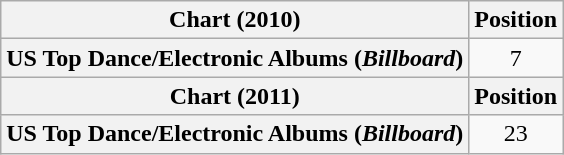<table class="wikitable plainrowheaders" style="text-align:center">
<tr>
<th scope="col">Chart (2010)</th>
<th scope="col">Position</th>
</tr>
<tr>
<th scope="row">US Top Dance/Electronic Albums (<em>Billboard</em>)</th>
<td>7</td>
</tr>
<tr>
<th scope="col">Chart (2011)</th>
<th scope="col">Position</th>
</tr>
<tr>
<th scope="row">US Top Dance/Electronic Albums (<em>Billboard</em>)</th>
<td>23</td>
</tr>
</table>
